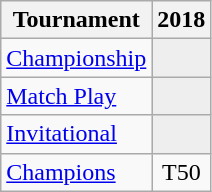<table class="wikitable" style="text-align:center;">
<tr>
<th>Tournament</th>
<th>2018</th>
</tr>
<tr>
<td align="left"><a href='#'>Championship</a></td>
<td style="background:#eeeeee;"></td>
</tr>
<tr>
<td align="left"><a href='#'>Match Play</a></td>
<td style="background:#eeeeee;"></td>
</tr>
<tr>
<td align="left"><a href='#'>Invitational</a></td>
<td style="background:#eeeeee;"></td>
</tr>
<tr>
<td align="left"><a href='#'>Champions</a></td>
<td>T50</td>
</tr>
</table>
